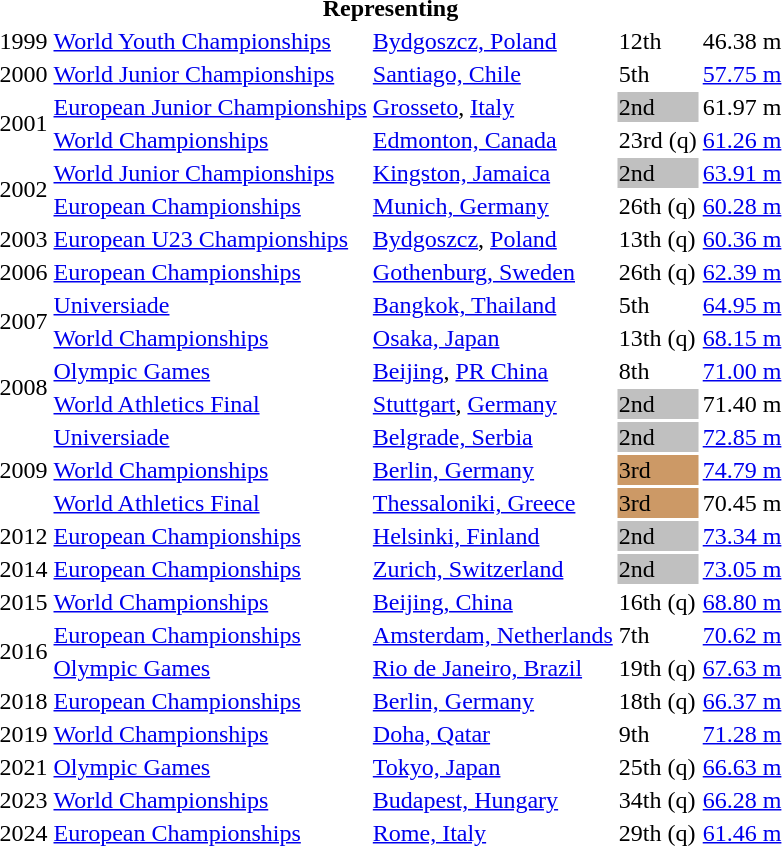<table>
<tr>
<th colspan="5">Representing </th>
</tr>
<tr>
<td>1999</td>
<td><a href='#'>World Youth Championships</a></td>
<td><a href='#'>Bydgoszcz, Poland</a></td>
<td>12th</td>
<td>46.38 m</td>
</tr>
<tr>
<td>2000</td>
<td><a href='#'>World Junior Championships</a></td>
<td><a href='#'>Santiago, Chile</a></td>
<td>5th</td>
<td><a href='#'>57.75 m</a></td>
</tr>
<tr>
<td rowspan=2>2001</td>
<td><a href='#'>European Junior Championships</a></td>
<td><a href='#'>Grosseto</a>, <a href='#'>Italy</a></td>
<td bgcolor="silver">2nd</td>
<td>61.97 m</td>
</tr>
<tr>
<td><a href='#'>World Championships</a></td>
<td><a href='#'>Edmonton, Canada</a></td>
<td>23rd (q)</td>
<td><a href='#'>61.26 m</a></td>
</tr>
<tr>
<td rowspan=2>2002</td>
<td><a href='#'>World Junior Championships</a></td>
<td><a href='#'>Kingston, Jamaica</a></td>
<td bgcolor="silver">2nd</td>
<td><a href='#'>63.91 m</a></td>
</tr>
<tr>
<td><a href='#'>European Championships</a></td>
<td><a href='#'>Munich, Germany</a></td>
<td>26th (q)</td>
<td><a href='#'>60.28 m</a></td>
</tr>
<tr>
<td>2003</td>
<td><a href='#'>European U23 Championships</a></td>
<td><a href='#'>Bydgoszcz</a>, <a href='#'>Poland</a></td>
<td>13th (q)</td>
<td><a href='#'>60.36 m</a></td>
</tr>
<tr>
<td>2006</td>
<td><a href='#'>European Championships</a></td>
<td><a href='#'>Gothenburg, Sweden</a></td>
<td>26th (q)</td>
<td><a href='#'>62.39 m</a></td>
</tr>
<tr>
<td rowspan=2>2007</td>
<td><a href='#'>Universiade</a></td>
<td><a href='#'>Bangkok, Thailand</a></td>
<td>5th</td>
<td><a href='#'>64.95 m</a></td>
</tr>
<tr>
<td><a href='#'>World Championships</a></td>
<td><a href='#'>Osaka, Japan</a></td>
<td>13th (q)</td>
<td><a href='#'>68.15 m</a></td>
</tr>
<tr>
<td rowspan=2>2008</td>
<td><a href='#'>Olympic Games</a></td>
<td><a href='#'>Beijing</a>, <a href='#'>PR China</a></td>
<td>8th</td>
<td><a href='#'>71.00 m</a></td>
</tr>
<tr>
<td><a href='#'>World Athletics Final</a></td>
<td><a href='#'>Stuttgart</a>, <a href='#'>Germany</a></td>
<td bgcolor="silver">2nd</td>
<td>71.40 m</td>
</tr>
<tr>
<td rowspan=3>2009</td>
<td><a href='#'>Universiade</a></td>
<td><a href='#'>Belgrade, Serbia</a></td>
<td bgcolor="silver">2nd</td>
<td><a href='#'>72.85 m</a></td>
</tr>
<tr>
<td><a href='#'>World Championships</a></td>
<td><a href='#'>Berlin, Germany</a></td>
<td bgcolor="cc9966">3rd</td>
<td><a href='#'>74.79 m</a></td>
</tr>
<tr>
<td><a href='#'>World Athletics Final</a></td>
<td><a href='#'>Thessaloniki, Greece</a></td>
<td bgcolor="cc9966">3rd</td>
<td>70.45 m</td>
</tr>
<tr>
<td>2012</td>
<td><a href='#'>European Championships</a></td>
<td><a href='#'>Helsinki, Finland</a></td>
<td bgcolor=silver>2nd</td>
<td><a href='#'>73.34 m</a></td>
</tr>
<tr>
<td>2014</td>
<td><a href='#'>European Championships</a></td>
<td><a href='#'>Zurich, Switzerland</a></td>
<td bgcolor=silver>2nd</td>
<td><a href='#'>73.05 m</a></td>
</tr>
<tr>
<td>2015</td>
<td><a href='#'>World Championships</a></td>
<td><a href='#'>Beijing, China</a></td>
<td>16th (q)</td>
<td><a href='#'>68.80 m</a></td>
</tr>
<tr>
<td rowspan=2>2016</td>
<td><a href='#'>European Championships</a></td>
<td><a href='#'>Amsterdam, Netherlands</a></td>
<td>7th</td>
<td><a href='#'>70.62 m</a></td>
</tr>
<tr>
<td><a href='#'>Olympic Games</a></td>
<td><a href='#'>Rio de Janeiro, Brazil</a></td>
<td>19th (q)</td>
<td><a href='#'>67.63 m</a></td>
</tr>
<tr>
<td>2018</td>
<td><a href='#'>European Championships</a></td>
<td><a href='#'>Berlin, Germany</a></td>
<td>18th (q)</td>
<td><a href='#'>66.37 m</a></td>
</tr>
<tr>
<td>2019</td>
<td><a href='#'>World Championships</a></td>
<td><a href='#'>Doha, Qatar</a></td>
<td>9th</td>
<td><a href='#'>71.28 m</a></td>
</tr>
<tr>
<td>2021</td>
<td><a href='#'>Olympic Games</a></td>
<td><a href='#'>Tokyo, Japan</a></td>
<td>25th (q)</td>
<td><a href='#'>66.63 m</a></td>
</tr>
<tr>
<td>2023</td>
<td><a href='#'>World Championships</a></td>
<td><a href='#'>Budapest, Hungary</a></td>
<td>34th (q)</td>
<td><a href='#'>66.28 m</a></td>
</tr>
<tr>
<td>2024</td>
<td><a href='#'>European Championships</a></td>
<td><a href='#'>Rome, Italy</a></td>
<td>29th (q)</td>
<td><a href='#'>61.46 m</a></td>
</tr>
</table>
